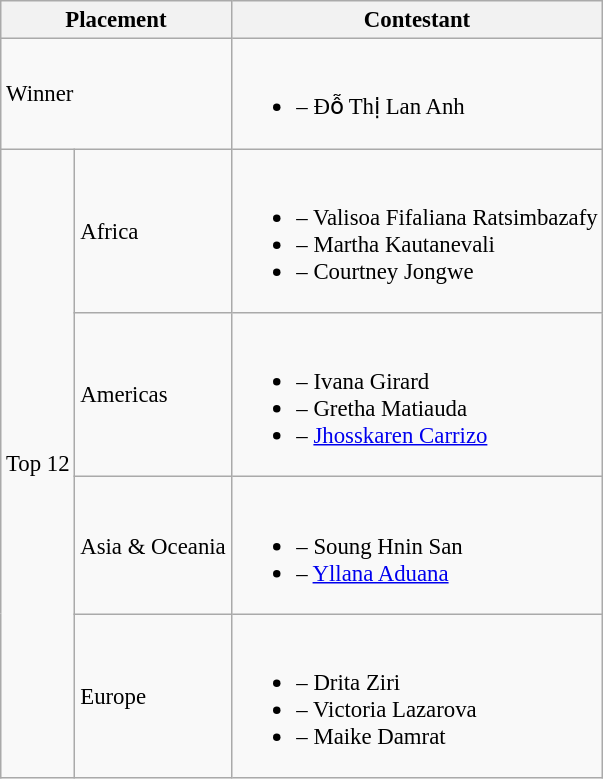<table class="wikitable sortable unsortable" style="font-size: 95%;">
<tr>
<th colspan="2">Placement</th>
<th>Contestant</th>
</tr>
<tr>
<td colspan="2">Winner</td>
<td><br><ul><li> – Đỗ Thị Lan Anh</li></ul></td>
</tr>
<tr>
<td rowspan="4">Top 12</td>
<td>Africa</td>
<td><br><ul><li> – Valisoa Fifaliana Ratsimbazafy</li><li> – Martha Kautanevali</li><li> – Courtney Jongwe</li></ul></td>
</tr>
<tr>
<td>Americas</td>
<td><br><ul><li> – Ivana Girard</li><li> – Gretha Matiauda</li><li> – <a href='#'>Jhosskaren Carrizo</a></li></ul></td>
</tr>
<tr>
<td>Asia & Oceania</td>
<td><br><ul><li> – Soung Hnin San</li><li> – <a href='#'>Yllana Aduana</a></li></ul></td>
</tr>
<tr>
<td>Europe</td>
<td><br><ul><li> – Drita Ziri</li><li> – Victoria Lazarova</li><li> – Maike Damrat</li></ul></td>
</tr>
</table>
